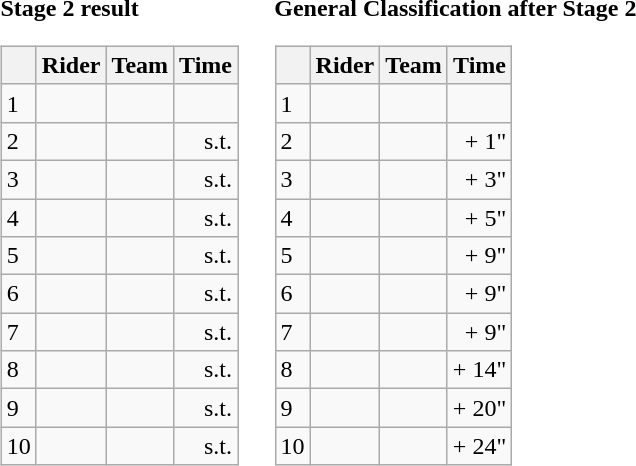<table>
<tr>
<td><strong>Stage 2 result</strong><br><table class="wikitable">
<tr>
<th></th>
<th>Rider</th>
<th>Team</th>
<th>Time</th>
</tr>
<tr>
<td>1</td>
<td></td>
<td></td>
<td align="right"></td>
</tr>
<tr>
<td>2</td>
<td></td>
<td></td>
<td align="right">s.t.</td>
</tr>
<tr>
<td>3</td>
<td></td>
<td></td>
<td align="right">s.t.</td>
</tr>
<tr>
<td>4</td>
<td></td>
<td></td>
<td align="right">s.t.</td>
</tr>
<tr>
<td>5</td>
<td></td>
<td></td>
<td align="right">s.t.</td>
</tr>
<tr>
<td>6</td>
<td></td>
<td></td>
<td align="right">s.t.</td>
</tr>
<tr>
<td>7</td>
<td></td>
<td></td>
<td align="right">s.t.</td>
</tr>
<tr>
<td>8</td>
<td></td>
<td></td>
<td align="right">s.t.</td>
</tr>
<tr>
<td>9</td>
<td></td>
<td></td>
<td align="right">s.t.</td>
</tr>
<tr>
<td>10</td>
<td></td>
<td></td>
<td align="right">s.t.</td>
</tr>
</table>
</td>
<td></td>
<td><strong>General Classification after Stage 2</strong><br><table class="wikitable">
<tr>
<th></th>
<th>Rider</th>
<th>Team</th>
<th>Time</th>
</tr>
<tr>
<td>1</td>
<td> </td>
<td></td>
<td align="right"></td>
</tr>
<tr>
<td>2</td>
<td></td>
<td></td>
<td align="right">+ 1"</td>
</tr>
<tr>
<td>3</td>
<td> </td>
<td></td>
<td align="right">+ 3"</td>
</tr>
<tr>
<td>4</td>
<td></td>
<td></td>
<td align="right">+ 5"</td>
</tr>
<tr>
<td>5</td>
<td></td>
<td></td>
<td align="right">+ 9"</td>
</tr>
<tr>
<td>6</td>
<td></td>
<td></td>
<td align="right">+ 9"</td>
</tr>
<tr>
<td>7</td>
<td></td>
<td></td>
<td align="right">+ 9"</td>
</tr>
<tr>
<td>8</td>
<td></td>
<td></td>
<td align="right">+ 14"</td>
</tr>
<tr>
<td>9</td>
<td></td>
<td></td>
<td align="right">+ 20"</td>
</tr>
<tr>
<td>10</td>
<td></td>
<td></td>
<td align="right">+ 24"</td>
</tr>
</table>
</td>
</tr>
</table>
